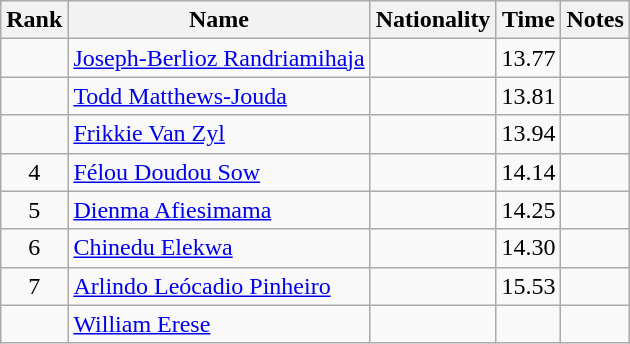<table class="wikitable sortable" style="text-align:center">
<tr>
<th>Rank</th>
<th>Name</th>
<th>Nationality</th>
<th>Time</th>
<th>Notes</th>
</tr>
<tr>
<td></td>
<td align=left><a href='#'>Joseph-Berlioz Randriamihaja</a></td>
<td align=left></td>
<td>13.77</td>
<td></td>
</tr>
<tr>
<td></td>
<td align=left><a href='#'>Todd Matthews-Jouda</a></td>
<td align=left></td>
<td>13.81</td>
<td></td>
</tr>
<tr>
<td></td>
<td align=left><a href='#'>Frikkie Van Zyl</a></td>
<td align=left></td>
<td>13.94</td>
<td></td>
</tr>
<tr>
<td>4</td>
<td align=left><a href='#'>Félou Doudou Sow</a></td>
<td align=left></td>
<td>14.14</td>
<td></td>
</tr>
<tr>
<td>5</td>
<td align=left><a href='#'>Dienma Afiesimama</a></td>
<td align=left></td>
<td>14.25</td>
<td></td>
</tr>
<tr>
<td>6</td>
<td align=left><a href='#'>Chinedu Elekwa</a></td>
<td align=left></td>
<td>14.30</td>
<td></td>
</tr>
<tr>
<td>7</td>
<td align=left><a href='#'>Arlindo Leócadio Pinheiro</a></td>
<td align=left></td>
<td>15.53</td>
<td></td>
</tr>
<tr>
<td></td>
<td align=left><a href='#'>William Erese</a></td>
<td align=left></td>
<td></td>
<td></td>
</tr>
</table>
